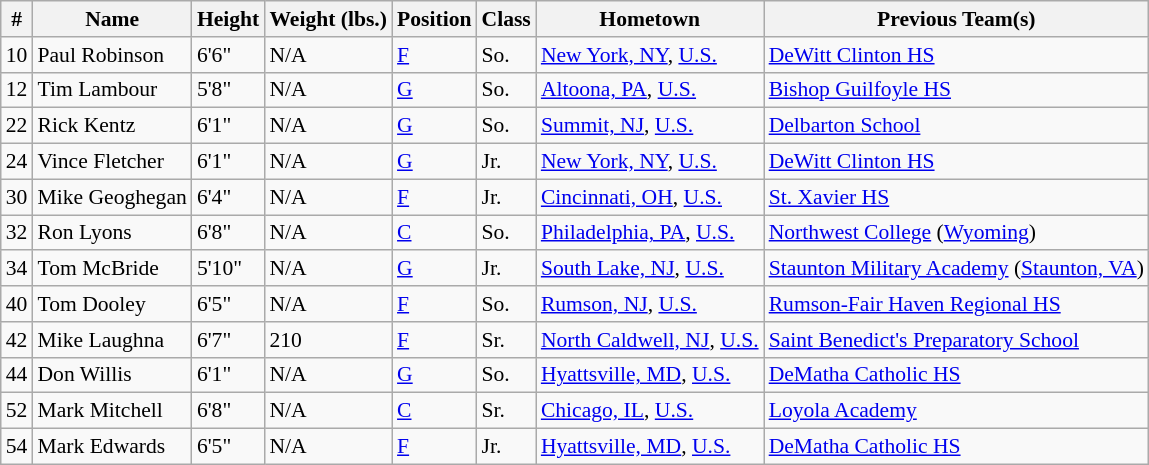<table class="wikitable" style="font-size: 90%">
<tr>
<th>#</th>
<th>Name</th>
<th>Height</th>
<th>Weight (lbs.)</th>
<th>Position</th>
<th>Class</th>
<th>Hometown</th>
<th>Previous Team(s)</th>
</tr>
<tr>
<td>10</td>
<td>Paul Robinson</td>
<td>6'6"</td>
<td>N/A</td>
<td><a href='#'>F</a></td>
<td>So.</td>
<td><a href='#'>New York, NY</a>, <a href='#'>U.S.</a></td>
<td><a href='#'>DeWitt Clinton HS</a></td>
</tr>
<tr>
<td>12</td>
<td>Tim Lambour</td>
<td>5'8"</td>
<td>N/A</td>
<td><a href='#'>G</a></td>
<td>So.</td>
<td><a href='#'>Altoona, PA</a>, <a href='#'>U.S.</a></td>
<td><a href='#'>Bishop Guilfoyle HS</a></td>
</tr>
<tr>
<td>22</td>
<td>Rick Kentz</td>
<td>6'1"</td>
<td>N/A</td>
<td><a href='#'>G</a></td>
<td>So.</td>
<td><a href='#'>Summit, NJ</a>, <a href='#'>U.S.</a></td>
<td><a href='#'>Delbarton School</a></td>
</tr>
<tr>
<td>24</td>
<td>Vince Fletcher</td>
<td>6'1"</td>
<td>N/A</td>
<td><a href='#'>G</a></td>
<td>Jr.</td>
<td><a href='#'>New York, NY</a>, <a href='#'>U.S.</a></td>
<td><a href='#'>DeWitt Clinton HS</a></td>
</tr>
<tr>
<td>30</td>
<td>Mike Geoghegan</td>
<td>6'4"</td>
<td>N/A</td>
<td><a href='#'>F</a></td>
<td>Jr.</td>
<td><a href='#'>Cincinnati, OH</a>, <a href='#'>U.S.</a></td>
<td><a href='#'>St. Xavier HS</a></td>
</tr>
<tr>
<td>32</td>
<td>Ron Lyons</td>
<td>6'8"</td>
<td>N/A</td>
<td><a href='#'>C</a></td>
<td>So.</td>
<td><a href='#'>Philadelphia, PA</a>, <a href='#'>U.S.</a></td>
<td><a href='#'>Northwest College</a> (<a href='#'>Wyoming</a>)</td>
</tr>
<tr>
<td>34</td>
<td>Tom McBride</td>
<td>5'10"</td>
<td>N/A</td>
<td><a href='#'>G</a></td>
<td>Jr.</td>
<td><a href='#'>South Lake, NJ</a>, <a href='#'>U.S.</a></td>
<td><a href='#'>Staunton Military Academy</a> (<a href='#'>Staunton, VA</a>)</td>
</tr>
<tr>
<td>40</td>
<td>Tom Dooley</td>
<td>6'5"</td>
<td>N/A</td>
<td><a href='#'>F</a></td>
<td>So.</td>
<td><a href='#'>Rumson, NJ</a>, <a href='#'>U.S.</a></td>
<td><a href='#'>Rumson-Fair Haven Regional HS</a></td>
</tr>
<tr>
<td>42</td>
<td>Mike Laughna</td>
<td>6'7"</td>
<td>210</td>
<td><a href='#'>F</a></td>
<td>Sr.</td>
<td><a href='#'>North Caldwell, NJ</a>, <a href='#'>U.S.</a></td>
<td><a href='#'>Saint Benedict's Preparatory School</a></td>
</tr>
<tr>
<td>44</td>
<td>Don Willis</td>
<td>6'1"</td>
<td>N/A</td>
<td><a href='#'>G</a></td>
<td>So.</td>
<td><a href='#'>Hyattsville, MD</a>, <a href='#'>U.S.</a></td>
<td><a href='#'>DeMatha Catholic HS</a></td>
</tr>
<tr>
<td>52</td>
<td>Mark Mitchell</td>
<td>6'8"</td>
<td>N/A</td>
<td><a href='#'>C</a></td>
<td>Sr.</td>
<td><a href='#'>Chicago, IL</a>, <a href='#'>U.S.</a></td>
<td><a href='#'>Loyola Academy</a></td>
</tr>
<tr>
<td>54</td>
<td>Mark Edwards</td>
<td>6'5"</td>
<td>N/A</td>
<td><a href='#'>F</a></td>
<td>Jr.</td>
<td><a href='#'>Hyattsville, MD</a>, <a href='#'>U.S.</a></td>
<td><a href='#'>DeMatha Catholic HS</a></td>
</tr>
</table>
